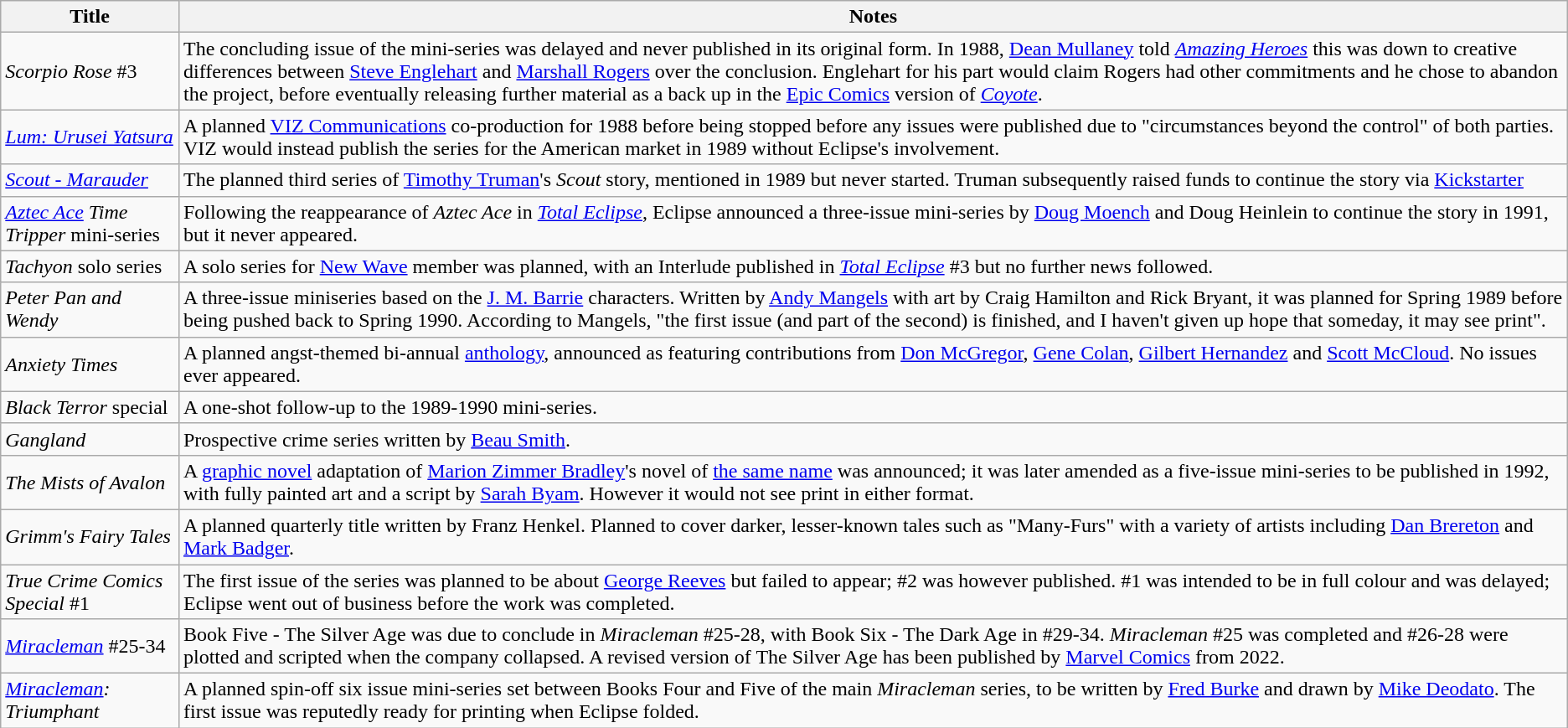<table class="wikitable sortable">
<tr>
<th>Title</th>
<th>Notes</th>
</tr>
<tr>
<td><em>Scorpio Rose</em> #3</td>
<td>The concluding issue of the mini-series was delayed and never published in its original form. In 1988, <a href='#'>Dean Mullaney</a> told <em><a href='#'>Amazing Heroes</a></em> this was down to creative differences between <a href='#'>Steve Englehart</a> and <a href='#'>Marshall Rogers</a> over the conclusion. Englehart for his part would claim Rogers had other commitments and he chose to abandon the project, before eventually releasing further material as a back up in the <a href='#'>Epic Comics</a> version of <em><a href='#'>Coyote</a></em>.</td>
</tr>
<tr>
<td><em><a href='#'>Lum: Urusei Yatsura</a></em></td>
<td>A planned <a href='#'>VIZ Communications</a> co-production for 1988 before being stopped before any issues were published due to "circumstances beyond the control" of both parties. VIZ would instead publish the series for the American market in 1989 without Eclipse's involvement.</td>
</tr>
<tr>
<td><em><a href='#'>Scout - Marauder</a></em></td>
<td>The planned third series of <a href='#'>Timothy Truman</a>'s <em>Scout</em> story, mentioned in 1989 but never started. Truman subsequently raised funds to continue the story via <a href='#'>Kickstarter</a></td>
</tr>
<tr>
<td><em><a href='#'>Aztec Ace</a></em> <em>Time Tripper</em> mini-series</td>
<td>Following the reappearance of <em>Aztec Ace</em> in <em><a href='#'>Total Eclipse</a></em>, Eclipse announced a three-issue mini-series by <a href='#'>Doug Moench</a> and Doug Heinlein to continue the story in 1991, but it never appeared.</td>
</tr>
<tr>
<td><em>Tachyon</em> solo series</td>
<td>A solo series for <a href='#'>New Wave</a> member was planned, with an Interlude published in <em><a href='#'>Total Eclipse</a></em> #3 but no further news followed.</td>
</tr>
<tr>
<td><em>Peter Pan and Wendy</em></td>
<td>A three-issue miniseries based on the <a href='#'>J. M. Barrie</a> characters. Written by <a href='#'>Andy Mangels</a> with art by Craig Hamilton and Rick Bryant, it was planned for Spring 1989 before being pushed back to Spring 1990. According to Mangels, "the first issue (and part of the second) is finished, and I haven't given up hope that someday, it may see print".</td>
</tr>
<tr>
<td><em>Anxiety Times</em></td>
<td>A planned angst-themed bi-annual <a href='#'>anthology</a>, announced as featuring contributions from <a href='#'>Don McGregor</a>, <a href='#'>Gene Colan</a>, <a href='#'>Gilbert Hernandez</a> and <a href='#'>Scott McCloud</a>. No issues ever appeared.</td>
</tr>
<tr>
<td><em>Black Terror</em> special</td>
<td>A one-shot follow-up to the 1989-1990 mini-series.</td>
</tr>
<tr>
<td><em>Gangland</em></td>
<td>Prospective crime series written by <a href='#'>Beau Smith</a>.</td>
</tr>
<tr>
<td><em>The Mists of Avalon</em></td>
<td>A <a href='#'>graphic novel</a> adaptation of <a href='#'>Marion Zimmer Bradley</a>'s novel of <a href='#'>the same name</a> was announced; it was later amended as a five-issue mini-series to be published in 1992, with fully painted art and a script by <a href='#'>Sarah Byam</a>. However it would not see print in either format.</td>
</tr>
<tr>
<td><em>Grimm's Fairy Tales</em></td>
<td>A planned quarterly title written by Franz Henkel. Planned to cover darker, lesser-known tales such as "Many-Furs" with a variety of artists including <a href='#'>Dan Brereton</a> and <a href='#'>Mark Badger</a>.</td>
</tr>
<tr>
<td><em>True Crime Comics Special</em> #1</td>
<td>The first issue of the series was planned to be about <a href='#'>George Reeves</a> but failed to appear; #2 was however published. #1 was intended to be in full colour and was delayed; Eclipse went out of business before the work was completed.</td>
</tr>
<tr>
<td><em><a href='#'>Miracleman</a></em> #25-34</td>
<td>Book Five - The Silver Age was due to conclude in <em>Miracleman</em> #25-28, with Book Six - The Dark Age in #29-34. <em>Miracleman</em> #25 was completed and #26-28 were plotted and scripted when the company collapsed. A revised version of The Silver Age has been published by <a href='#'>Marvel Comics</a> from 2022.</td>
</tr>
<tr>
<td><em><a href='#'>Miracleman</a>: Triumphant</em></td>
<td>A planned spin-off six issue mini-series set between Books Four and Five of the main <em>Miracleman</em> series, to be written by <a href='#'>Fred Burke</a> and drawn by <a href='#'>Mike Deodato</a>. The first issue was reputedly ready for printing when Eclipse folded.</td>
</tr>
</table>
